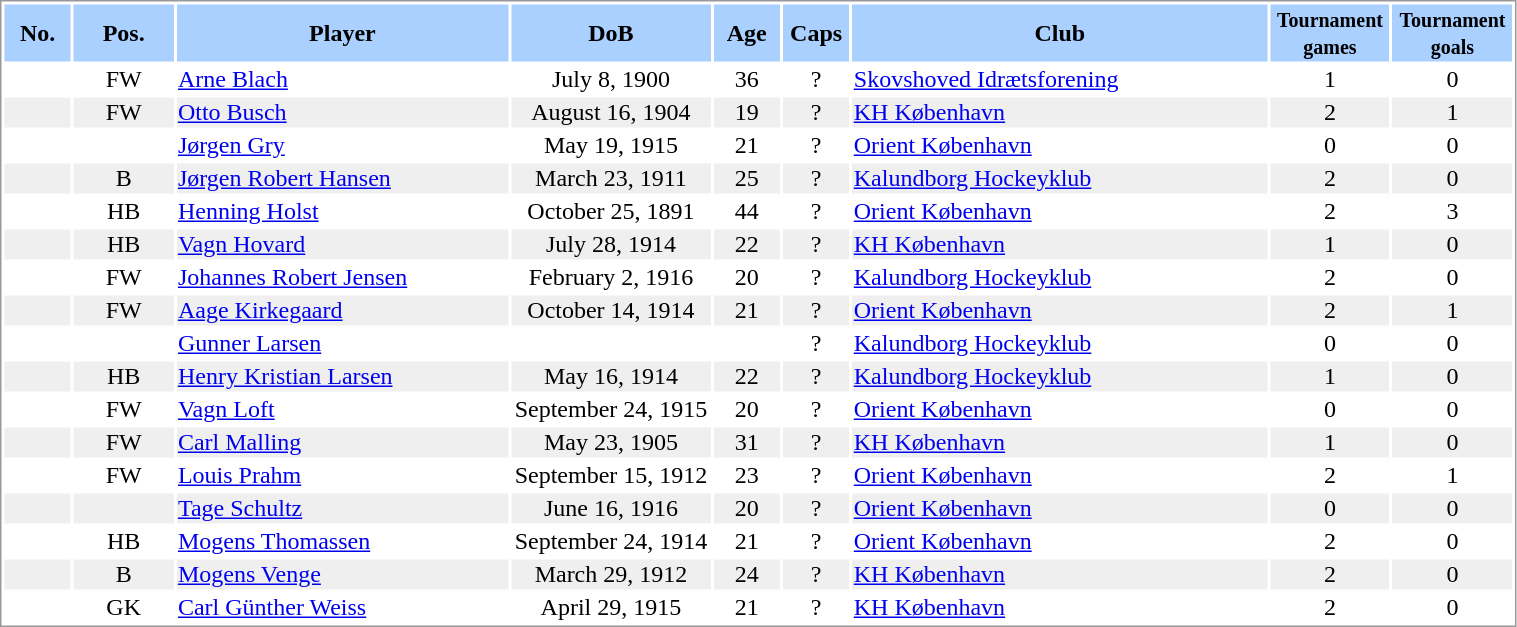<table border="0" width="80%" style="border: 1px solid #999; background-color:#FFFFFF; text-align:center">
<tr align="center" bgcolor="#AAD0FF">
<th width=4%>No.</th>
<th width=6%>Pos.</th>
<th width=20%>Player</th>
<th width=12%>DoB</th>
<th width=4%>Age</th>
<th width=4%>Caps</th>
<th width=25%>Club</th>
<th width=6%><small>Tournament<br>games</small></th>
<th width=6%><small>Tournament<br>goals</small></th>
</tr>
<tr>
<td></td>
<td>FW</td>
<td align="left"><a href='#'>Arne Blach</a></td>
<td>July 8, 1900</td>
<td>36</td>
<td>?</td>
<td align="left"> <a href='#'>Skovshoved Idrætsforening</a></td>
<td>1</td>
<td>0</td>
</tr>
<tr bgcolor="#EFEFEF">
<td></td>
<td>FW</td>
<td align="left"><a href='#'>Otto Busch</a></td>
<td>August 16, 1904</td>
<td>19</td>
<td>?</td>
<td align="left"> <a href='#'>KH København</a></td>
<td>2</td>
<td>1</td>
</tr>
<tr>
<td></td>
<td></td>
<td align="left"><a href='#'>Jørgen Gry</a></td>
<td>May 19, 1915</td>
<td>21</td>
<td>?</td>
<td align="left"> <a href='#'>Orient København</a></td>
<td>0</td>
<td>0</td>
</tr>
<tr bgcolor="#EFEFEF">
<td></td>
<td>B</td>
<td align="left"><a href='#'>Jørgen Robert Hansen</a></td>
<td>March 23, 1911</td>
<td>25</td>
<td>?</td>
<td align="left"> <a href='#'>Kalundborg Hockeyklub</a></td>
<td>2</td>
<td>0</td>
</tr>
<tr>
<td></td>
<td>HB</td>
<td align="left"><a href='#'>Henning Holst</a></td>
<td>October 25, 1891</td>
<td>44</td>
<td>?</td>
<td align="left"> <a href='#'>Orient København</a></td>
<td>2</td>
<td>3</td>
</tr>
<tr bgcolor="#EFEFEF">
<td></td>
<td>HB</td>
<td align="left"><a href='#'>Vagn Hovard</a></td>
<td>July 28, 1914</td>
<td>22</td>
<td>?</td>
<td align="left"> <a href='#'>KH København</a></td>
<td>1</td>
<td>0</td>
</tr>
<tr>
<td></td>
<td>FW</td>
<td align="left"><a href='#'>Johannes Robert Jensen</a></td>
<td>February 2, 1916</td>
<td>20</td>
<td>?</td>
<td align="left"> <a href='#'>Kalundborg Hockeyklub</a></td>
<td>2</td>
<td>0</td>
</tr>
<tr bgcolor="#EFEFEF">
<td></td>
<td>FW</td>
<td align="left"><a href='#'>Aage Kirkegaard</a></td>
<td>October 14, 1914</td>
<td>21</td>
<td>?</td>
<td align="left"> <a href='#'>Orient København</a></td>
<td>2</td>
<td>1</td>
</tr>
<tr>
<td></td>
<td></td>
<td align="left"><a href='#'>Gunner Larsen</a></td>
<td></td>
<td></td>
<td>?</td>
<td align="left"> <a href='#'>Kalundborg Hockeyklub</a></td>
<td>0</td>
<td>0</td>
</tr>
<tr bgcolor="#EFEFEF">
<td></td>
<td>HB</td>
<td align="left"><a href='#'>Henry Kristian Larsen</a></td>
<td>May 16, 1914</td>
<td>22</td>
<td>?</td>
<td align="left"> <a href='#'>Kalundborg Hockeyklub</a></td>
<td>1</td>
<td>0</td>
</tr>
<tr>
<td></td>
<td>FW</td>
<td align="left"><a href='#'>Vagn Loft</a></td>
<td>September 24, 1915</td>
<td>20</td>
<td>?</td>
<td align="left"> <a href='#'>Orient København</a></td>
<td>0</td>
<td>0</td>
</tr>
<tr bgcolor="#EFEFEF">
<td></td>
<td>FW</td>
<td align="left"><a href='#'>Carl Malling</a></td>
<td>May 23, 1905</td>
<td>31</td>
<td>?</td>
<td align="left"> <a href='#'>KH København</a></td>
<td>1</td>
<td>0</td>
</tr>
<tr>
<td></td>
<td>FW</td>
<td align="left"><a href='#'>Louis Prahm</a></td>
<td>September 15, 1912</td>
<td>23</td>
<td>?</td>
<td align="left"> <a href='#'>Orient København</a></td>
<td>2</td>
<td>1</td>
</tr>
<tr bgcolor="#EFEFEF">
<td></td>
<td></td>
<td align="left"><a href='#'>Tage Schultz</a></td>
<td>June 16, 1916</td>
<td>20</td>
<td>?</td>
<td align="left"> <a href='#'>Orient København</a></td>
<td>0</td>
<td>0</td>
</tr>
<tr>
<td></td>
<td>HB</td>
<td align="left"><a href='#'>Mogens Thomassen</a></td>
<td>September 24, 1914</td>
<td>21</td>
<td>?</td>
<td align="left"> <a href='#'>Orient København</a></td>
<td>2</td>
<td>0</td>
</tr>
<tr bgcolor="#EFEFEF">
<td></td>
<td>B</td>
<td align="left"><a href='#'>Mogens Venge</a></td>
<td>March 29, 1912</td>
<td>24</td>
<td>?</td>
<td align="left"> <a href='#'>KH København</a></td>
<td>2</td>
<td>0</td>
</tr>
<tr>
<td></td>
<td>GK</td>
<td align="left"><a href='#'>Carl Günther Weiss</a></td>
<td>April 29, 1915</td>
<td>21</td>
<td>?</td>
<td align="left"> <a href='#'>KH København</a></td>
<td>2</td>
<td>0</td>
</tr>
</table>
